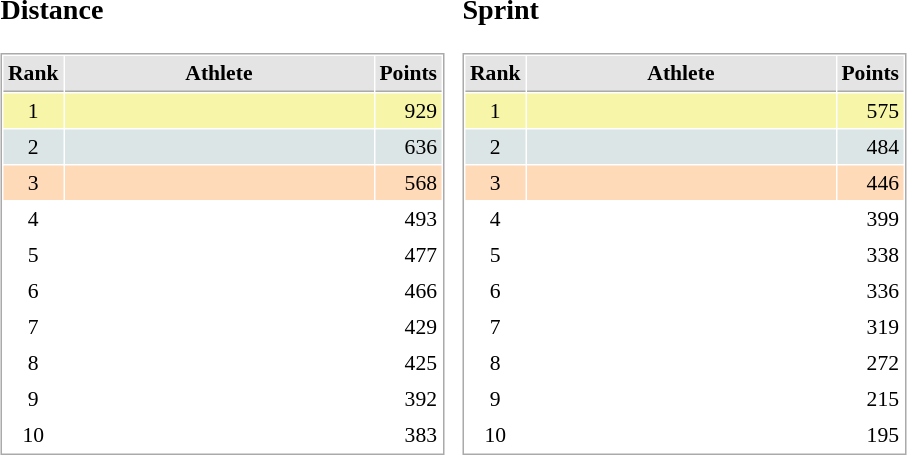<table border="0" cellspacing="10">
<tr>
<td><br><h3>Distance</h3><table cellspacing="1" cellpadding="3" style="border:1px solid #AAAAAA;font-size:90%">
<tr bgcolor="#E4E4E4">
<th style="border-bottom:1px solid #AAAAAA" width=10>Rank</th>
<th style="border-bottom:1px solid #AAAAAA" width=200>Athlete</th>
<th style="border-bottom:1px solid #AAAAAA" width=20 align=right>Points</th>
</tr>
<tr align="center" bgcolor="#F7F6A8">
<td>1</td>
<td align="left"><strong></strong></td>
<td align=right>929</td>
</tr>
<tr align="center" bgcolor="#DCE5E5">
<td>2</td>
<td align="left"></td>
<td align=right>636</td>
</tr>
<tr align="center"  bgcolor="#FFDAB9">
<td>3</td>
<td align="left"></td>
<td align=right>568</td>
</tr>
<tr align="center">
<td>4</td>
<td align="left"></td>
<td align=right>493</td>
</tr>
<tr align="center">
<td>5</td>
<td align="left"></td>
<td align=right>477</td>
</tr>
<tr align="center">
<td>6</td>
<td align="left"></td>
<td align=right>466</td>
</tr>
<tr align="center">
<td>7</td>
<td align="left"></td>
<td align=right>429</td>
</tr>
<tr align="center">
<td>8</td>
<td align="left"></td>
<td align=right>425</td>
</tr>
<tr align="center">
<td>9</td>
<td align="left"></td>
<td align=right>392</td>
</tr>
<tr align="center">
<td>10</td>
<td align="left"></td>
<td align=right>383</td>
</tr>
</table>
</td>
<td><br><h3>Sprint</h3><table cellspacing="1" cellpadding="3" style="border:1px solid #AAAAAA;font-size:90%">
<tr bgcolor="#E4E4E4">
<th style="border-bottom:1px solid #AAAAAA" width=10>Rank</th>
<th style="border-bottom:1px solid #AAAAAA" width=200>Athlete</th>
<th style="border-bottom:1px solid #AAAAAA" width=20 align=right>Points</th>
</tr>
<tr align="center" bgcolor="#F7F6A8">
<td>1</td>
<td align="left"><strong></strong></td>
<td align=right>575</td>
</tr>
<tr align="center" bgcolor="#DCE5E5">
<td>2</td>
<td align="left"></td>
<td align=right>484</td>
</tr>
<tr align="center" bgcolor="#FFDAB9">
<td>3</td>
<td align="left"></td>
<td align=right>446</td>
</tr>
<tr align="center">
<td>4</td>
<td align="left"></td>
<td align=right>399</td>
</tr>
<tr align="center">
<td>5</td>
<td align="left"></td>
<td align=right>338</td>
</tr>
<tr align="center">
<td>6</td>
<td align="left"></td>
<td align=right>336</td>
</tr>
<tr align="center">
<td>7</td>
<td align="left"></td>
<td align=right>319</td>
</tr>
<tr align="center">
<td>8</td>
<td align="left"></td>
<td align=right>272</td>
</tr>
<tr align="center">
<td>9</td>
<td align="left"></td>
<td align=right>215</td>
</tr>
<tr align="center">
<td>10</td>
<td align="left"></td>
<td align=right>195</td>
</tr>
</table>
</td>
</tr>
</table>
